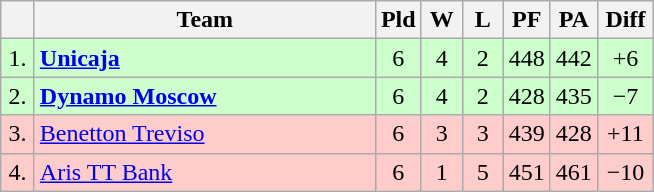<table class=wikitable style="text-align:center">
<tr>
<th width=15></th>
<th width=220>Team</th>
<th width=20>Pld</th>
<th width=20>W</th>
<th width=20>L</th>
<th width=20>PF</th>
<th width=20>PA</th>
<th width=30>Diff</th>
</tr>
<tr bgcolor=ccffcc>
<td>1.</td>
<td align=left> <strong><a href='#'>Unicaja</a></strong></td>
<td>6</td>
<td>4</td>
<td>2</td>
<td>448</td>
<td>442</td>
<td>+6</td>
</tr>
<tr bgcolor=ccffcc>
<td>2.</td>
<td align=left> <strong><a href='#'>Dynamo Moscow</a></strong></td>
<td>6</td>
<td>4</td>
<td>2</td>
<td>428</td>
<td>435</td>
<td>−7</td>
</tr>
<tr bgcolor=ffcccc>
<td>3.</td>
<td align=left> <a href='#'>Benetton Treviso</a></td>
<td>6</td>
<td>3</td>
<td>3</td>
<td>439</td>
<td>428</td>
<td>+11</td>
</tr>
<tr bgcolor=ffcccc>
<td>4.</td>
<td align=left> <a href='#'>Aris TT Bank</a></td>
<td>6</td>
<td>1</td>
<td>5</td>
<td>451</td>
<td>461</td>
<td>−10</td>
</tr>
</table>
